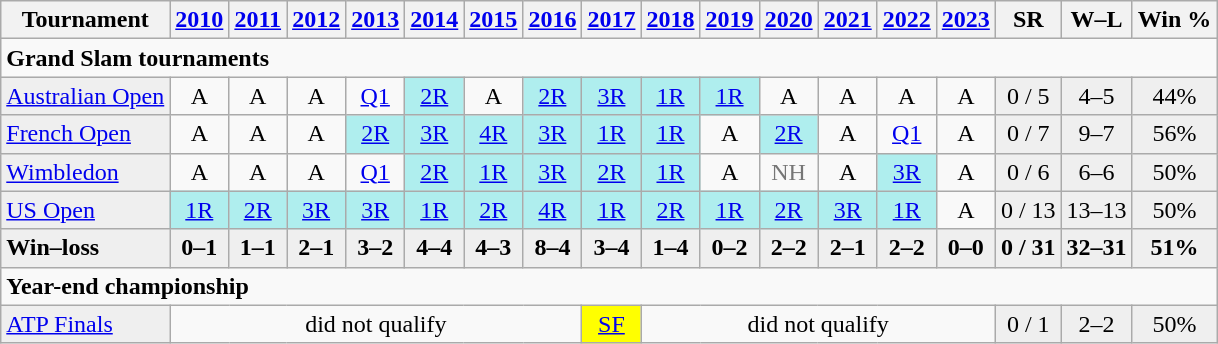<table class=wikitable style=text-align:center>
<tr>
<th>Tournament</th>
<th><a href='#'>2010</a></th>
<th><a href='#'>2011</a></th>
<th><a href='#'>2012</a></th>
<th><a href='#'>2013</a></th>
<th><a href='#'>2014</a></th>
<th><a href='#'>2015</a></th>
<th><a href='#'>2016</a></th>
<th><a href='#'>2017</a></th>
<th><a href='#'>2018</a></th>
<th><a href='#'>2019</a></th>
<th><a href='#'>2020</a></th>
<th><a href='#'>2021</a></th>
<th><a href='#'>2022</a></th>
<th><a href='#'>2023</a></th>
<th>SR</th>
<th>W–L</th>
<th>Win %</th>
</tr>
<tr>
<td colspan="18" style="text-align:left"><strong>Grand Slam tournaments</strong></td>
</tr>
<tr>
<td style=background:#efefef;text-align:left><a href='#'>Australian Open</a></td>
<td>A</td>
<td>A</td>
<td>A</td>
<td><a href='#'>Q1</a></td>
<td style=background:#afeeee><a href='#'>2R</a></td>
<td>A</td>
<td style=background:#afeeee><a href='#'>2R</a></td>
<td style=background:#afeeee><a href='#'>3R</a></td>
<td style=background:#afeeee><a href='#'>1R</a></td>
<td style=background:#afeeee><a href='#'>1R</a></td>
<td>A</td>
<td>A</td>
<td>A</td>
<td>A</td>
<td style=background:#efefef>0 / 5</td>
<td style=background:#efefef>4–5</td>
<td style=background:#efefef>44%</td>
</tr>
<tr>
<td style=background:#efefef;text-align:left><a href='#'>French Open</a></td>
<td>A</td>
<td>A</td>
<td>A</td>
<td style=background:#afeeee><a href='#'>2R</a></td>
<td style=background:#afeeee><a href='#'>3R</a></td>
<td style=background:#afeeee><a href='#'>4R</a></td>
<td style=background:#afeeee><a href='#'>3R</a></td>
<td style=background:#afeeee><a href='#'>1R</a></td>
<td style=background:#afeeee><a href='#'>1R</a></td>
<td>A</td>
<td style=background:#afeeee><a href='#'>2R</a></td>
<td>A</td>
<td><a href='#'>Q1</a></td>
<td>A</td>
<td style=background:#efefef>0 / 7</td>
<td style=background:#efefef>9–7</td>
<td style=background:#efefef>56%</td>
</tr>
<tr>
<td style=background:#efefef;text-align:left><a href='#'>Wimbledon</a></td>
<td>A</td>
<td>A</td>
<td>A</td>
<td><a href='#'>Q1</a></td>
<td style=background:#afeeee><a href='#'>2R</a></td>
<td style=background:#afeeee><a href='#'>1R</a></td>
<td style=background:#afeeee><a href='#'>3R</a></td>
<td style=background:#afeeee><a href='#'>2R</a></td>
<td style=background:#afeeee><a href='#'>1R</a></td>
<td>A</td>
<td style=color:#767676>NH</td>
<td>A</td>
<td style=background:#afeeee><a href='#'>3R</a></td>
<td>A</td>
<td style=background:#efefef>0 / 6</td>
<td style=background:#efefef>6–6</td>
<td style=background:#efefef>50%</td>
</tr>
<tr>
<td style=background:#efefef;text-align:left><a href='#'>US Open</a></td>
<td style=background:#afeeee><a href='#'>1R</a></td>
<td style=background:#afeeee><a href='#'>2R</a></td>
<td style=background:#afeeee><a href='#'>3R</a></td>
<td style=background:#afeeee><a href='#'>3R</a></td>
<td style=background:#afeeee><a href='#'>1R</a></td>
<td style=background:#afeeee><a href='#'>2R</a></td>
<td style=background:#afeeee><a href='#'>4R</a></td>
<td style=background:#afeeee><a href='#'>1R</a></td>
<td style=background:#afeeee><a href='#'>2R</a></td>
<td style=background:#afeeee><a href='#'>1R</a></td>
<td style=background:#afeeee><a href='#'>2R</a></td>
<td style=background:#afeeee><a href='#'>3R</a></td>
<td style=background:#afeeee><a href='#'>1R</a></td>
<td>A</td>
<td style=background:#efefef>0 / 13</td>
<td style=background:#efefef>13–13</td>
<td style=background:#efefef>50%</td>
</tr>
<tr style=font-weight:bold;background:#efefef>
<td style=text-align:left>Win–loss</td>
<td>0–1</td>
<td>1–1</td>
<td>2–1</td>
<td>3–2</td>
<td>4–4</td>
<td>4–3</td>
<td>8–4</td>
<td>3–4</td>
<td>1–4</td>
<td>0–2</td>
<td>2–2</td>
<td>2–1</td>
<td>2–2</td>
<td>0–0</td>
<td>0 / 31</td>
<td>32–31</td>
<td>51%</td>
</tr>
<tr>
<td colspan="18" style="text-align:left"><strong>Year-end championship</strong></td>
</tr>
<tr>
<td style=background:#efefef;text-align:left><a href='#'>ATP Finals</a></td>
<td colspan=7>did not qualify</td>
<td style=background:yellow><a href='#'>SF</a></td>
<td colspan=6>did not qualify</td>
<td style=background:#efefef>0 / 1</td>
<td style=background:#efefef>2–2</td>
<td style=background:#efefef>50%</td>
</tr>
</table>
